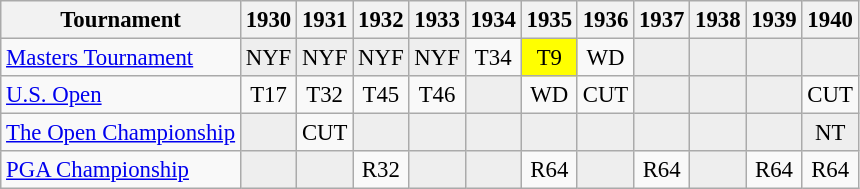<table class="wikitable" style="font-size:95%;text-align:center;">
<tr>
<th>Tournament</th>
<th>1930</th>
<th>1931</th>
<th>1932</th>
<th>1933</th>
<th>1934</th>
<th>1935</th>
<th>1936</th>
<th>1937</th>
<th>1938</th>
<th>1939</th>
<th>1940</th>
</tr>
<tr>
<td align=left><a href='#'>Masters Tournament</a></td>
<td style="background:#eeeeee;">NYF</td>
<td style="background:#eeeeee;">NYF</td>
<td style="background:#eeeeee;">NYF</td>
<td style="background:#eeeeee;">NYF</td>
<td>T34</td>
<td style="background:yellow;">T9</td>
<td>WD</td>
<td style="background:#eeeeee;"></td>
<td style="background:#eeeeee;"></td>
<td style="background:#eeeeee;"></td>
<td style="background:#eeeeee;"></td>
</tr>
<tr>
<td align=left><a href='#'>U.S. Open</a></td>
<td>T17</td>
<td>T32</td>
<td>T45</td>
<td>T46</td>
<td style="background:#eeeeee;"></td>
<td>WD</td>
<td>CUT</td>
<td style="background:#eeeeee;"></td>
<td style="background:#eeeeee;"></td>
<td style="background:#eeeeee;"></td>
<td>CUT</td>
</tr>
<tr>
<td align=left><a href='#'>The Open Championship</a></td>
<td style="background:#eeeeee;"></td>
<td>CUT</td>
<td style="background:#eeeeee;"></td>
<td style="background:#eeeeee;"></td>
<td style="background:#eeeeee;"></td>
<td style="background:#eeeeee;"></td>
<td style="background:#eeeeee;"></td>
<td style="background:#eeeeee;"></td>
<td style="background:#eeeeee;"></td>
<td style="background:#eeeeee;"></td>
<td style="background:#eeeeee;">NT</td>
</tr>
<tr>
<td align=left><a href='#'>PGA Championship</a></td>
<td style="background:#eeeeee;"></td>
<td style="background:#eeeeee;"></td>
<td>R32</td>
<td style="background:#eeeeee;"></td>
<td style="background:#eeeeee;"></td>
<td>R64</td>
<td style="background:#eeeeee;"></td>
<td>R64</td>
<td style="background:#eeeeee;"></td>
<td>R64</td>
<td>R64</td>
</tr>
</table>
